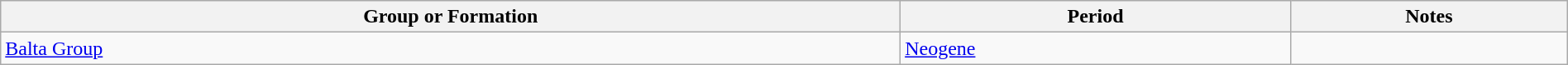<table class="wikitable sortable" style="width: 100%;">
<tr>
<th>Group or Formation</th>
<th>Period</th>
<th class="unsortable">Notes</th>
</tr>
<tr>
<td><a href='#'>Balta Group</a></td>
<td><a href='#'>Neogene</a></td>
<td></td>
</tr>
</table>
